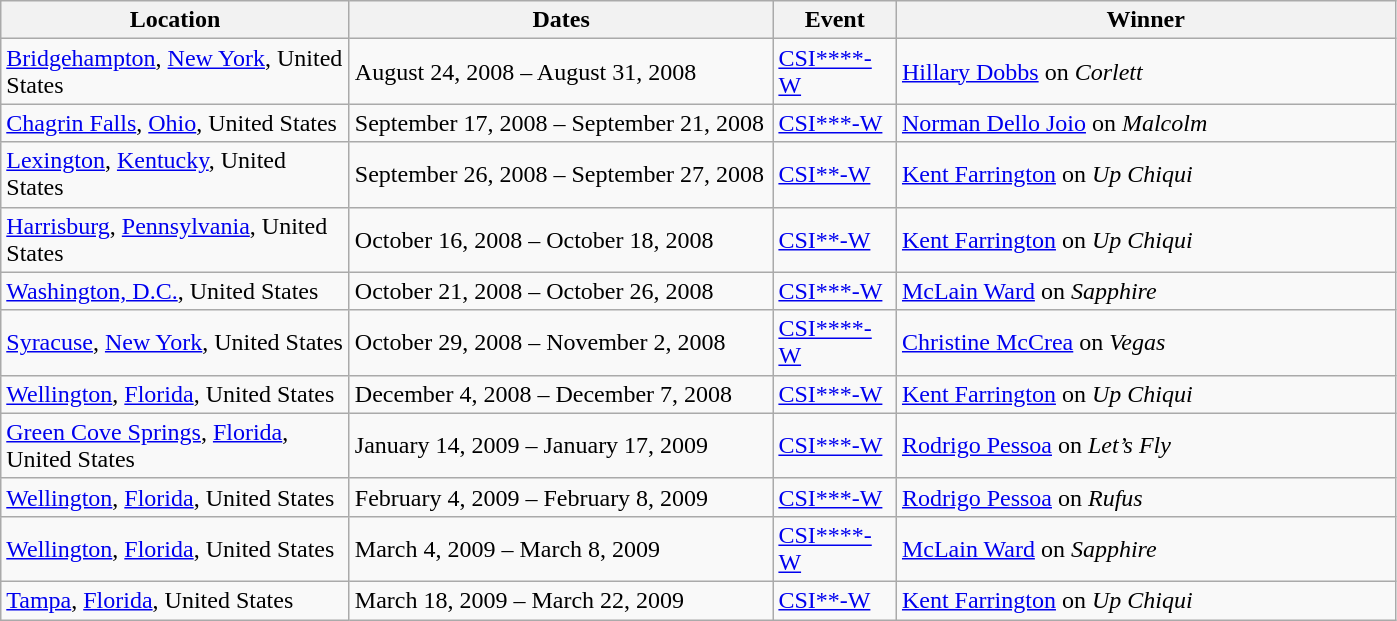<table class="wikitable">
<tr>
<th width=225>Location</th>
<th width=275>Dates</th>
<th width=75>Event</th>
<th width=325>Winner</th>
</tr>
<tr>
<td> <a href='#'>Bridgehampton</a>, <a href='#'>New York</a>, United States</td>
<td>August 24, 2008 – August 31, 2008</td>
<td><a href='#'>CSI****-W</a></td>
<td> <a href='#'>Hillary Dobbs</a> on <em>Corlett</em></td>
</tr>
<tr>
<td> <a href='#'>Chagrin Falls</a>, <a href='#'>Ohio</a>, United States</td>
<td>September 17, 2008 – September 21, 2008</td>
<td><a href='#'>CSI***-W</a></td>
<td> <a href='#'>Norman Dello Joio</a> on <em>Malcolm</em></td>
</tr>
<tr>
<td> <a href='#'>Lexington</a>, <a href='#'>Kentucky</a>, United States</td>
<td>September 26, 2008 – September 27, 2008</td>
<td><a href='#'>CSI**-W</a></td>
<td> <a href='#'>Kent Farrington</a> on <em>Up Chiqui</em></td>
</tr>
<tr>
<td> <a href='#'>Harrisburg</a>, <a href='#'>Pennsylvania</a>, United States</td>
<td>October 16, 2008 – October 18, 2008</td>
<td><a href='#'>CSI**-W</a></td>
<td> <a href='#'>Kent Farrington</a> on <em>Up Chiqui</em></td>
</tr>
<tr>
<td> <a href='#'>Washington, D.C.</a>, United States</td>
<td>October 21, 2008 – October 26, 2008</td>
<td><a href='#'>CSI***-W</a></td>
<td> <a href='#'>McLain Ward</a> on <em>Sapphire</em></td>
</tr>
<tr>
<td> <a href='#'>Syracuse</a>, <a href='#'>New York</a>, United States</td>
<td>October 29, 2008 – November 2, 2008</td>
<td><a href='#'>CSI****-W</a></td>
<td> <a href='#'>Christine McCrea</a> on <em>Vegas</em></td>
</tr>
<tr>
<td> <a href='#'>Wellington</a>, <a href='#'>Florida</a>, United States</td>
<td>December 4, 2008 – December 7, 2008</td>
<td><a href='#'>CSI***-W</a></td>
<td> <a href='#'>Kent Farrington</a> on <em>Up Chiqui</em></td>
</tr>
<tr>
<td> <a href='#'>Green Cove Springs</a>, <a href='#'>Florida</a>, United States</td>
<td>January 14, 2009 – January 17, 2009</td>
<td><a href='#'>CSI***-W</a></td>
<td> <a href='#'>Rodrigo Pessoa</a> on <em>Let’s Fly</em></td>
</tr>
<tr>
<td> <a href='#'>Wellington</a>, <a href='#'>Florida</a>, United States</td>
<td>February 4, 2009 – February 8, 2009</td>
<td><a href='#'>CSI***-W</a></td>
<td> <a href='#'>Rodrigo Pessoa</a> on <em>Rufus</em></td>
</tr>
<tr>
<td> <a href='#'>Wellington</a>, <a href='#'>Florida</a>, United States</td>
<td>March 4, 2009 – March 8, 2009</td>
<td><a href='#'>CSI****-W</a></td>
<td> <a href='#'>McLain Ward</a> on <em>Sapphire</em></td>
</tr>
<tr>
<td> <a href='#'>Tampa</a>, <a href='#'>Florida</a>, United States</td>
<td>March 18, 2009 – March 22, 2009</td>
<td><a href='#'>CSI**-W</a></td>
<td> <a href='#'>Kent Farrington</a> on <em>Up Chiqui</em></td>
</tr>
</table>
